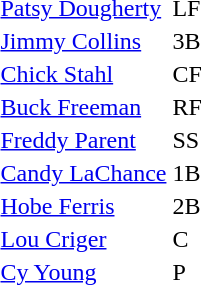<table>
<tr>
<td><a href='#'>Patsy Dougherty</a></td>
<td>LF</td>
</tr>
<tr>
<td><a href='#'>Jimmy Collins</a></td>
<td>3B</td>
</tr>
<tr>
<td><a href='#'>Chick Stahl</a></td>
<td>CF</td>
</tr>
<tr>
<td><a href='#'>Buck Freeman</a></td>
<td>RF</td>
</tr>
<tr>
<td><a href='#'>Freddy Parent</a></td>
<td>SS</td>
</tr>
<tr>
<td><a href='#'>Candy LaChance</a></td>
<td>1B</td>
</tr>
<tr>
<td><a href='#'>Hobe Ferris</a></td>
<td>2B</td>
</tr>
<tr>
<td><a href='#'>Lou Criger</a></td>
<td>C</td>
</tr>
<tr>
<td><a href='#'>Cy Young</a></td>
<td>P</td>
</tr>
</table>
